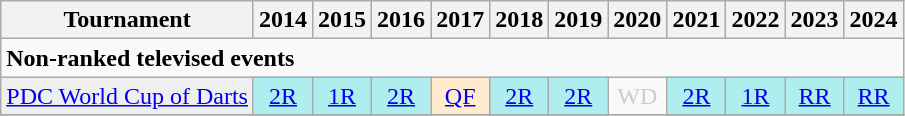<table class="wikitable">
<tr>
<th>Tournament</th>
<th>2014</th>
<th>2015</th>
<th>2016</th>
<th>2017</th>
<th>2018</th>
<th>2019</th>
<th>2020</th>
<th>2021</th>
<th>2022</th>
<th>2023</th>
<th>2024</th>
</tr>
<tr>
<td colspan="21" align="left"><strong>Non-ranked televised events</strong></td>
</tr>
<tr>
<td style="background:#efefef;"><a href='#'>PDC World Cup of Darts</a></td>
<td style="text-align:center; background:#afeeee;"><a href='#'>2R</a></td>
<td style="text-align:center; background:#afeeee;"><a href='#'>1R</a></td>
<td style="text-align:center; background:#afeeee;"><a href='#'>2R</a></td>
<td style="text-align:center; background:#ffebcd;"><a href='#'>QF</a></td>
<td style="text-align:center; background:#afeeee;"><a href='#'>2R</a></td>
<td style="text-align:center; background:#afeeee;"><a href='#'>2R</a></td>
<td style="text-align:center; color:#ccc;">WD</td>
<td style="text-align:center; background:#afeeee;"><a href='#'>2R</a></td>
<td style="text-align:center; background:#afeeee;"><a href='#'>1R</a></td>
<td style="text-align:center; background:#afeeee;"><a href='#'>RR</a></td>
<td style="text-align:center; background:#afeeee;"><a href='#'>RR</a></td>
</tr>
<tr>
</tr>
</table>
